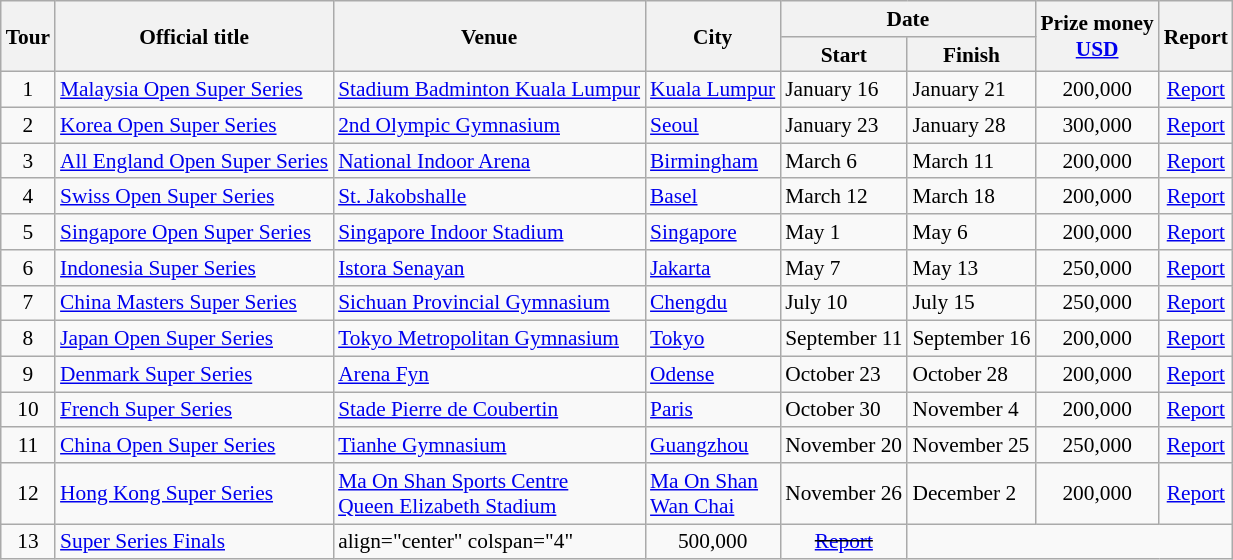<table class=wikitable style="font-size:89%">
<tr>
<th rowspan="2">Tour</th>
<th rowspan="2">Official title</th>
<th rowspan="2">Venue</th>
<th rowspan="2">City</th>
<th colspan="2">Date</th>
<th rowspan="2">Prize money <br> <a href='#'>USD</a></th>
<th rowspan="2">Report</th>
</tr>
<tr>
<th>Start</th>
<th>Finish</th>
</tr>
<tr>
<td align="center">1</td>
<td> <a href='#'>Malaysia Open Super Series</a></td>
<td><a href='#'>Stadium Badminton Kuala Lumpur</a></td>
<td><a href='#'>Kuala Lumpur</a></td>
<td>January 16</td>
<td>January 21</td>
<td align="center">200,000</td>
<td align="center"><a href='#'>Report</a></td>
</tr>
<tr>
<td align="center">2</td>
<td> <a href='#'>Korea Open Super Series</a></td>
<td><a href='#'>2nd Olympic Gymnasium</a></td>
<td><a href='#'>Seoul</a></td>
<td>January 23</td>
<td>January 28</td>
<td align="center">300,000</td>
<td align="center"><a href='#'>Report</a></td>
</tr>
<tr>
<td align="center">3</td>
<td> <a href='#'>All England Open Super Series</a></td>
<td><a href='#'>National Indoor Arena</a></td>
<td><a href='#'>Birmingham</a></td>
<td>March 6</td>
<td>March 11</td>
<td align="center">200,000</td>
<td align="center"><a href='#'>Report</a></td>
</tr>
<tr>
<td align="center">4</td>
<td> <a href='#'>Swiss Open Super Series</a></td>
<td><a href='#'>St. Jakobshalle</a></td>
<td><a href='#'>Basel</a></td>
<td>March 12</td>
<td>March 18</td>
<td align="center">200,000</td>
<td align="center"><a href='#'>Report</a></td>
</tr>
<tr>
<td align="center">5</td>
<td> <a href='#'>Singapore Open Super Series</a></td>
<td><a href='#'>Singapore Indoor Stadium</a></td>
<td><a href='#'>Singapore</a></td>
<td>May 1</td>
<td>May 6</td>
<td align="center">200,000</td>
<td align="center"><a href='#'>Report</a></td>
</tr>
<tr>
<td align="center">6</td>
<td> <a href='#'>Indonesia Super Series</a></td>
<td><a href='#'>Istora Senayan</a></td>
<td><a href='#'>Jakarta</a></td>
<td>May 7</td>
<td>May 13</td>
<td align="center">250,000</td>
<td align="center"><a href='#'>Report</a></td>
</tr>
<tr>
<td align="center">7</td>
<td> <a href='#'>China Masters Super Series</a></td>
<td><a href='#'>Sichuan Provincial Gymnasium</a></td>
<td><a href='#'>Chengdu</a></td>
<td>July 10</td>
<td>July 15</td>
<td align="center">250,000</td>
<td align="center"><a href='#'>Report</a></td>
</tr>
<tr>
<td align="center">8</td>
<td> <a href='#'>Japan Open Super Series</a></td>
<td><a href='#'>Tokyo Metropolitan Gymnasium</a></td>
<td><a href='#'>Tokyo</a></td>
<td>September 11</td>
<td>September 16</td>
<td align="center">200,000</td>
<td align="center"><a href='#'>Report</a></td>
</tr>
<tr>
<td align="center">9</td>
<td> <a href='#'>Denmark Super Series</a></td>
<td><a href='#'>Arena Fyn</a></td>
<td><a href='#'>Odense</a></td>
<td>October 23</td>
<td>October 28</td>
<td align="center">200,000</td>
<td align="center"><a href='#'>Report</a></td>
</tr>
<tr>
<td align="center">10</td>
<td> <a href='#'>French Super Series</a></td>
<td><a href='#'>Stade Pierre de Coubertin</a></td>
<td><a href='#'>Paris</a></td>
<td>October 30</td>
<td>November 4</td>
<td align="center">200,000</td>
<td align="center"><a href='#'>Report</a></td>
</tr>
<tr>
<td align="center">11</td>
<td> <a href='#'>China Open Super Series</a></td>
<td><a href='#'>Tianhe Gymnasium</a></td>
<td><a href='#'>Guangzhou</a></td>
<td>November 20</td>
<td>November 25</td>
<td align="center">250,000</td>
<td align="center"><a href='#'>Report</a></td>
</tr>
<tr>
<td align="center">12</td>
<td> <a href='#'>Hong Kong Super Series</a></td>
<td><a href='#'>Ma On Shan Sports Centre</a> <br> <a href='#'>Queen Elizabeth Stadium</a></td>
<td><a href='#'>Ma On Shan</a> <br> <a href='#'>Wan Chai</a></td>
<td>November 26</td>
<td>December 2</td>
<td align="center">200,000</td>
<td align="center"><a href='#'>Report</a></td>
</tr>
<tr>
<td align="center">13</td>
<td><a href='#'>Super Series Finals</a></td>
<td>align="center" colspan="4" </td>
<td align="center">500,000</td>
<td align="center"><s><a href='#'>Report</a></s></td>
</tr>
</table>
